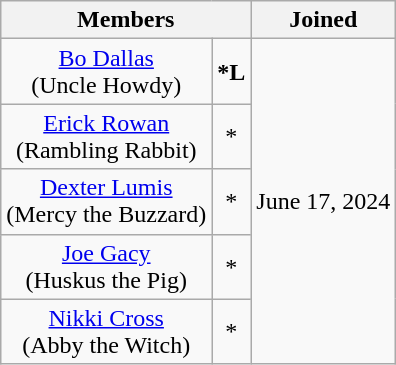<table class="wikitable sortable" style="text-align:center;">
<tr>
<th colspan="2">Members</th>
<th>Joined</th>
</tr>
<tr>
<td><a href='#'>Bo Dallas</a><br>(Uncle Howdy)</td>
<td><strong>*L</strong></td>
<td rowspan="5">June 17, 2024</td>
</tr>
<tr>
<td><a href='#'>Erick Rowan</a><br>(Rambling Rabbit)</td>
<td>*</td>
</tr>
<tr>
<td><a href='#'>Dexter Lumis</a><br>(Mercy the Buzzard)</td>
<td>*</td>
</tr>
<tr>
<td><a href='#'>Joe Gacy</a><br>(Huskus the Pig)</td>
<td>*</td>
</tr>
<tr>
<td><a href='#'>Nikki Cross</a><br>(Abby the Witch)</td>
<td>*</td>
</tr>
</table>
